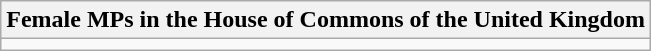<table class="wikitable">
<tr>
<th>Female MPs in the House of Commons of the United Kingdom</th>
</tr>
<tr>
<td></td>
</tr>
</table>
